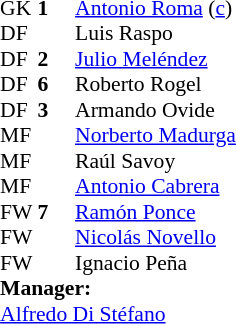<table cellspacing="0" cellpadding="0" style="font-size:90%; margin:0.2em auto;">
<tr>
<th width="25"></th>
<th width="25"></th>
</tr>
<tr>
<td>GK</td>
<td><strong>1</strong></td>
<td> <a href='#'>Antonio Roma</a> (<a href='#'>c</a>)</td>
</tr>
<tr>
<td>DF</td>
<td></td>
<td> Luis Raspo</td>
</tr>
<tr>
<td>DF</td>
<td><strong>2</strong></td>
<td> <a href='#'>Julio Meléndez</a></td>
</tr>
<tr>
<td>DF</td>
<td><strong>6</strong></td>
<td> Roberto Rogel</td>
</tr>
<tr>
<td>DF</td>
<td><strong>3</strong></td>
<td> Armando Ovide</td>
</tr>
<tr>
<td>MF</td>
<td></td>
<td> <a href='#'>Norberto Madurga</a></td>
</tr>
<tr>
<td>MF</td>
<td></td>
<td> Raúl Savoy</td>
</tr>
<tr>
<td>MF</td>
<td></td>
<td> <a href='#'>Antonio Cabrera</a></td>
</tr>
<tr>
<td>FW</td>
<td><strong>7</strong></td>
<td> <a href='#'>Ramón Ponce</a></td>
</tr>
<tr>
<td>FW</td>
<td></td>
<td> <a href='#'>Nicolás Novello</a></td>
</tr>
<tr>
<td>FW</td>
<td></td>
<td> Ignacio Peña</td>
</tr>
<tr>
<td colspan=3><strong>Manager:</strong></td>
</tr>
<tr>
<td colspan=4> <a href='#'>Alfredo Di Stéfano</a></td>
</tr>
</table>
